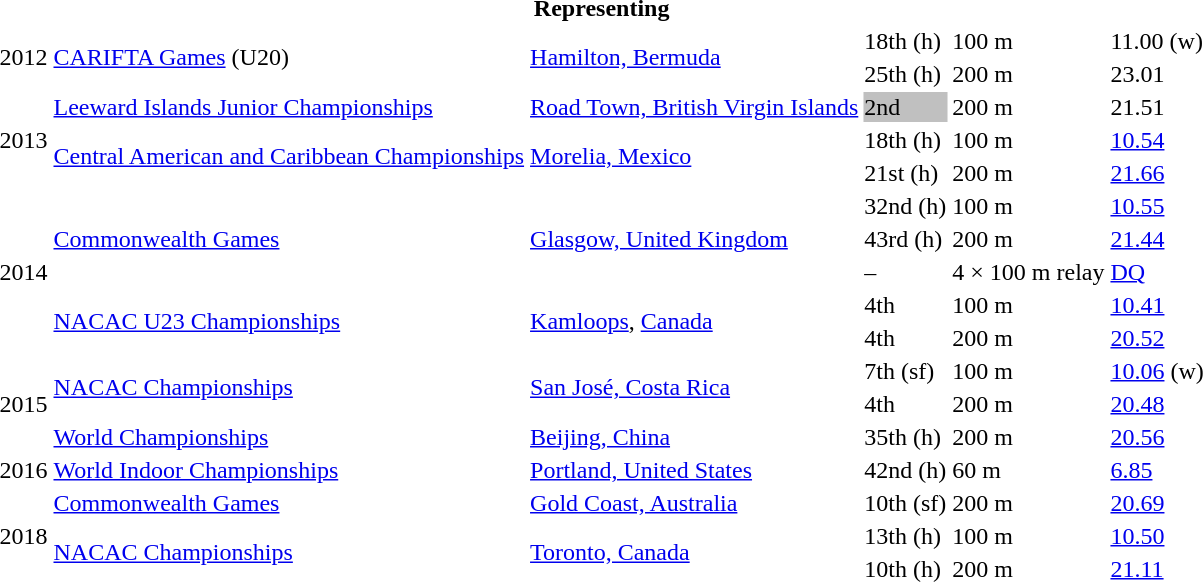<table>
<tr>
<th colspan="6">Representing </th>
</tr>
<tr>
<td rowspan=2>2012</td>
<td rowspan=2><a href='#'>CARIFTA Games</a> (U20)</td>
<td rowspan=2><a href='#'>Hamilton, Bermuda</a></td>
<td>18th (h)</td>
<td>100 m</td>
<td>11.00 (w)</td>
</tr>
<tr>
<td>25th (h)</td>
<td>200 m</td>
<td>23.01</td>
</tr>
<tr>
<td rowspan=3>2013</td>
<td><a href='#'>Leeward Islands Junior Championships</a></td>
<td><a href='#'>Road Town, British Virgin Islands</a></td>
<td bgcolor=silver>2nd</td>
<td>200 m</td>
<td>21.51</td>
</tr>
<tr>
<td rowspan=2><a href='#'>Central American and Caribbean Championships</a></td>
<td rowspan=2><a href='#'>Morelia, Mexico</a></td>
<td>18th (h)</td>
<td>100 m</td>
<td><a href='#'>10.54</a></td>
</tr>
<tr>
<td>21st (h)</td>
<td>200 m</td>
<td><a href='#'>21.66</a></td>
</tr>
<tr>
<td rowspan=5>2014</td>
<td rowspan=3><a href='#'>Commonwealth Games</a></td>
<td rowspan=3><a href='#'>Glasgow, United Kingdom</a></td>
<td>32nd (h)</td>
<td>100 m</td>
<td><a href='#'>10.55</a></td>
</tr>
<tr>
<td>43rd (h)</td>
<td>200 m</td>
<td><a href='#'>21.44</a></td>
</tr>
<tr>
<td>–</td>
<td>4 × 100 m relay</td>
<td><a href='#'>DQ</a></td>
</tr>
<tr>
<td rowspan=2><a href='#'>NACAC U23 Championships</a></td>
<td rowspan=2><a href='#'>Kamloops</a>, <a href='#'>Canada</a></td>
<td>4th</td>
<td>100 m</td>
<td><a href='#'>10.41</a></td>
</tr>
<tr>
<td>4th</td>
<td>200 m</td>
<td><a href='#'>20.52</a></td>
</tr>
<tr>
<td rowspan=3>2015</td>
<td rowspan=2><a href='#'>NACAC Championships</a></td>
<td rowspan=2><a href='#'>San José, Costa Rica</a></td>
<td>7th (sf)</td>
<td>100 m</td>
<td><a href='#'>10.06</a> (w)</td>
</tr>
<tr>
<td>4th</td>
<td>200 m</td>
<td><a href='#'>20.48</a></td>
</tr>
<tr>
<td><a href='#'>World Championships</a></td>
<td><a href='#'>Beijing, China</a></td>
<td>35th (h)</td>
<td>200 m</td>
<td><a href='#'>20.56</a></td>
</tr>
<tr>
<td>2016</td>
<td><a href='#'>World Indoor Championships</a></td>
<td><a href='#'>Portland, United States</a></td>
<td>42nd (h)</td>
<td>60 m</td>
<td><a href='#'>6.85</a></td>
</tr>
<tr>
<td rowspan=3>2018</td>
<td><a href='#'>Commonwealth Games</a></td>
<td><a href='#'>Gold Coast, Australia</a></td>
<td>10th (sf)</td>
<td>200 m</td>
<td><a href='#'>20.69</a></td>
</tr>
<tr>
<td rowspan=2><a href='#'>NACAC Championships</a></td>
<td rowspan=2><a href='#'>Toronto, Canada</a></td>
<td>13th (h)</td>
<td>100 m</td>
<td><a href='#'>10.50</a></td>
</tr>
<tr>
<td>10th (h)</td>
<td>200 m</td>
<td><a href='#'>21.11</a></td>
</tr>
</table>
